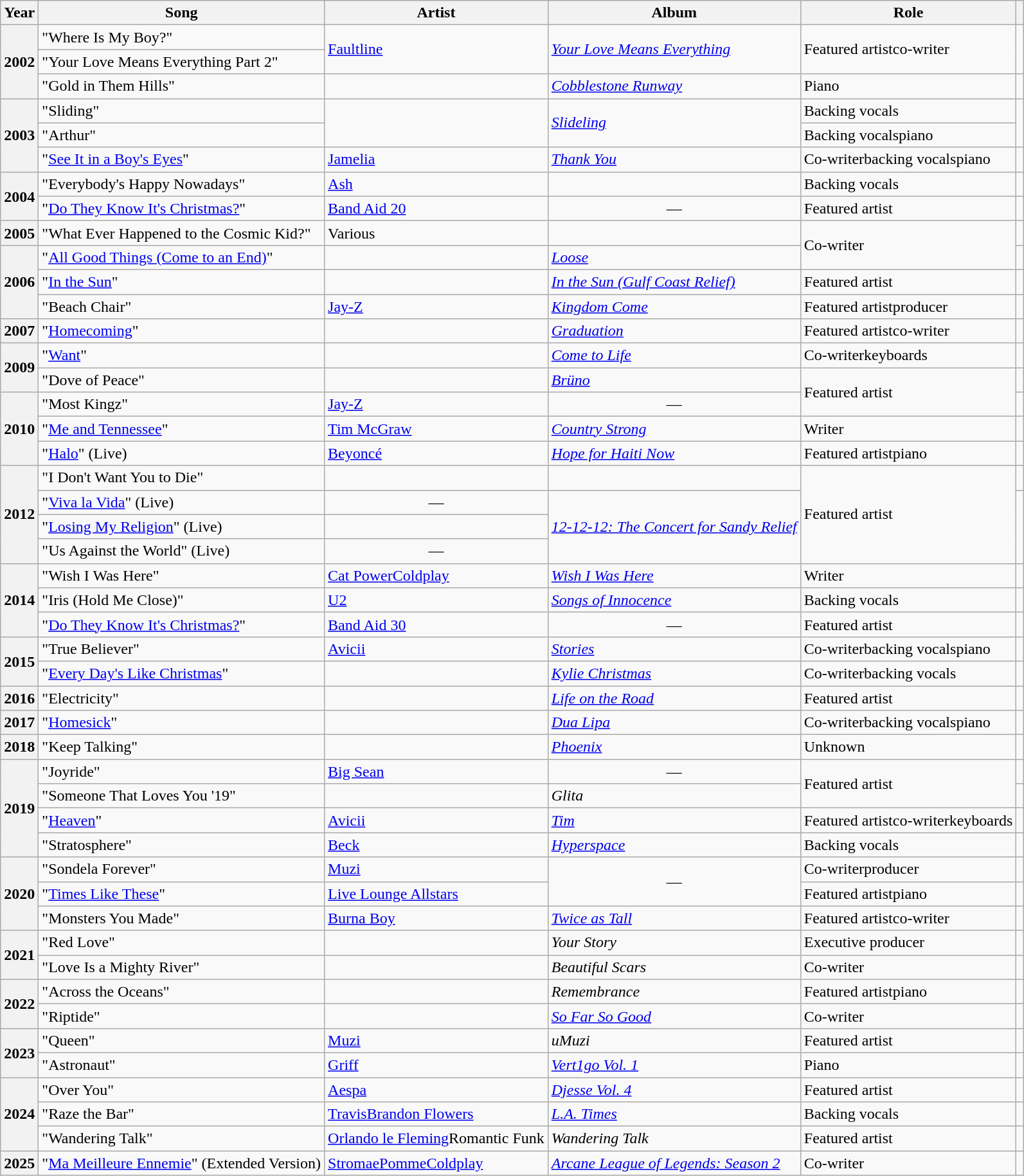<table class="wikitable sortable plainrowheaders">
<tr>
<th scope="col">Year</th>
<th scope="col">Song</th>
<th scope="col">Artist</th>
<th scope="col">Album</th>
<th scope="col">Role</th>
<th scope="col" class="unsortable"></th>
</tr>
<tr>
<th rowspan="3" scope="row" style="text-align:center;">2002</th>
<td>"Where Is My Boy?"</td>
<td rowspan="2"><a href='#'>Faultline</a></td>
<td rowspan="2"><em><a href='#'>Your Love Means Everything</a></em></td>
<td rowspan="2">Featured artistco-writer</td>
<td rowspan="2" style="text-align:center;"></td>
</tr>
<tr>
<td>"Your Love Means Everything Part 2"</td>
</tr>
<tr>
<td>"Gold in Them Hills"</td>
<td></td>
<td><em><a href='#'>Cobblestone Runway</a></em></td>
<td>Piano</td>
<td style="text-align:center;"></td>
</tr>
<tr>
<th rowspan="3" scope="row" style="text-align:center;">2003</th>
<td>"Sliding"</td>
<td rowspan="2"></td>
<td rowspan="2"><em><a href='#'>Slideling</a></em></td>
<td>Backing vocals</td>
<td rowspan="2" style="text-align:center;"></td>
</tr>
<tr>
<td>"Arthur"</td>
<td>Backing vocalspiano</td>
</tr>
<tr>
<td>"<a href='#'>See It in a Boy's Eyes</a>"</td>
<td><a href='#'>Jamelia</a></td>
<td><em><a href='#'>Thank You</a></em></td>
<td>Co-writerbacking vocalspiano</td>
<td style="text-align:center;"></td>
</tr>
<tr>
<th rowspan="2" scope="row" style="text-align:center;">2004</th>
<td>"Everybody's Happy Nowadays"</td>
<td><a href='#'>Ash</a></td>
<td></td>
<td>Backing vocals</td>
<td style="text-align:center;"></td>
</tr>
<tr>
<td>"<a href='#'>Do They Know It's Christmas?</a>"</td>
<td><a href='#'>Band Aid 20</a></td>
<td style="text-align:center;">—</td>
<td>Featured artist</td>
<td style="text-align:center;"></td>
</tr>
<tr>
<th scope="row" scope="row" style="text-align:center;">2005</th>
<td>"What Ever Happened to the Cosmic Kid?"</td>
<td>Various</td>
<td></td>
<td rowspan="2">Co-writer</td>
<td style="text-align:center;"></td>
</tr>
<tr>
<th rowspan="3" scope="row" style="text-align:center;">2006</th>
<td>"<a href='#'>All Good Things (Come to an End)</a>"</td>
<td></td>
<td><em><a href='#'>Loose</a></em></td>
<td style="text-align:center;"></td>
</tr>
<tr>
<td>"<a href='#'>In the Sun</a>"</td>
<td></td>
<td><em><a href='#'>In the Sun (Gulf Coast Relief)</a></em></td>
<td>Featured artist</td>
<td style="text-align:center;"></td>
</tr>
<tr>
<td>"Beach Chair"</td>
<td><a href='#'>Jay-Z</a></td>
<td><em><a href='#'>Kingdom Come</a></em></td>
<td>Featured artistproducer</td>
<td style="text-align:center;"></td>
</tr>
<tr>
<th scope="row" style="text-align:center;">2007</th>
<td>"<a href='#'>Homecoming</a>"</td>
<td></td>
<td><em><a href='#'>Graduation</a></em></td>
<td>Featured artistco-writer</td>
<td style="text-align:center;"></td>
</tr>
<tr>
<th rowspan="2" scope="row" style="text-align:center;">2009</th>
<td>"<a href='#'>Want</a>"</td>
<td></td>
<td><em><a href='#'>Come to Life</a></em></td>
<td>Co-writerkeyboards</td>
<td style="text-align:center;"></td>
</tr>
<tr>
<td>"Dove of Peace"</td>
<td></td>
<td><em><a href='#'>Brüno</a></em></td>
<td rowspan="2">Featured artist</td>
<td style="text-align:center;"></td>
</tr>
<tr>
<th rowspan="3" scope="row" style="text-align:center;">2010</th>
<td>"Most Kingz"</td>
<td><a href='#'>Jay-Z</a></td>
<td style="text-align:center;">—</td>
<td style="text-align:center;"></td>
</tr>
<tr>
<td>"<a href='#'>Me and Tennessee</a>"</td>
<td><a href='#'>Tim McGraw</a></td>
<td><em><a href='#'>Country Strong</a></em></td>
<td>Writer</td>
<td style="text-align:center;"></td>
</tr>
<tr>
<td>"<a href='#'>Halo</a>" (Live)</td>
<td><a href='#'>Beyoncé</a></td>
<td><em><a href='#'>Hope for Haiti Now</a></em></td>
<td>Featured artistpiano</td>
<td style="text-align:center;"></td>
</tr>
<tr>
<th rowspan="4" scope="row" style="text-align:center;">2012</th>
<td>"I Don't Want You to Die"</td>
<td></td>
<td></td>
<td rowspan="4">Featured artist</td>
<td style="text-align:center;"></td>
</tr>
<tr>
<td>"<a href='#'>Viva la Vida</a>" (Live)</td>
<td style="text-align:center;">—</td>
<td rowspan="3"><em><a href='#'>12-12-12: The Concert for Sandy Relief</a></em></td>
<td rowspan="3" style="text-align:center;"></td>
</tr>
<tr>
<td>"<a href='#'>Losing My Religion</a>" (Live)</td>
<td></td>
</tr>
<tr>
<td>"Us Against the World" (Live)</td>
<td style="text-align:center;">—</td>
</tr>
<tr>
<th rowspan="3" scope="row" style="text-align:center;">2014</th>
<td>"Wish I Was Here"</td>
<td><a href='#'>Cat Power</a><a href='#'>Coldplay</a></td>
<td><em><a href='#'>Wish I Was Here</a></em></td>
<td>Writer</td>
<td style="text-align:center;"></td>
</tr>
<tr>
<td>"Iris (Hold Me Close)"</td>
<td><a href='#'>U2</a></td>
<td><em><a href='#'>Songs of Innocence</a></em></td>
<td>Backing vocals</td>
<td style="text-align:center;"></td>
</tr>
<tr>
<td>"<a href='#'>Do They Know It's Christmas?</a>"</td>
<td><a href='#'>Band Aid 30</a></td>
<td style="text-align:center;">—</td>
<td>Featured artist</td>
<td style="text-align:center;"></td>
</tr>
<tr>
<th rowspan="2" scope="row" style="text-align:center;">2015</th>
<td>"True Believer"</td>
<td><a href='#'>Avicii</a></td>
<td><em><a href='#'>Stories</a></em></td>
<td>Co-writerbacking vocalspiano</td>
<td style="text-align:center;"></td>
</tr>
<tr>
<td>"<a href='#'>Every Day's Like Christmas</a>"</td>
<td></td>
<td><em><a href='#'>Kylie Christmas</a></em></td>
<td>Co-writerbacking vocals</td>
<td style="text-align:center;"></td>
</tr>
<tr>
<th scope="row" style="text-align:center;">2016</th>
<td>"Electricity"</td>
<td></td>
<td><em><a href='#'>Life on the Road</a></em></td>
<td>Featured artist</td>
<td style="text-align:center;"></td>
</tr>
<tr>
<th scope="row" style="text-align:center;">2017</th>
<td>"<a href='#'>Homesick</a>"</td>
<td></td>
<td><em><a href='#'>Dua Lipa</a></em></td>
<td>Co-writerbacking vocalspiano</td>
<td style="text-align:center;"></td>
</tr>
<tr>
<th scope="row" scope="row" style="text-align:center;">2018</th>
<td>"Keep Talking"</td>
<td></td>
<td><em><a href='#'>Phoenix</a></em></td>
<td>Unknown</td>
<td style="text-align:center;"></td>
</tr>
<tr>
<th rowspan="4" scope="row" style="text-align:center;">2019</th>
<td>"Joyride"</td>
<td><a href='#'>Big Sean</a></td>
<td style="text-align:center;">—</td>
<td rowspan="2">Featured artist</td>
<td style="text-align:center;"></td>
</tr>
<tr>
<td>"Someone That Loves You '19"</td>
<td></td>
<td><em>Glita</em></td>
<td style="text-align:center;"></td>
</tr>
<tr>
<td>"<a href='#'>Heaven</a>"</td>
<td><a href='#'>Avicii</a></td>
<td><em><a href='#'>Tim</a></em></td>
<td>Featured artistco-writerkeyboards</td>
<td style="text-align:center;"></td>
</tr>
<tr>
<td>"Stratosphere"</td>
<td><a href='#'>Beck</a></td>
<td><em><a href='#'>Hyperspace</a></em></td>
<td>Backing vocals</td>
<td style="text-align:center;"></td>
</tr>
<tr>
<th rowspan="3" scope="row" style="text-align:center;">2020</th>
<td>"Sondela Forever"</td>
<td><a href='#'>Muzi</a></td>
<td rowspan="2" style="text-align:center;">—</td>
<td>Co-writerproducer</td>
<td style="text-align:center;"></td>
</tr>
<tr>
<td>"<a href='#'>Times Like These</a>"</td>
<td><a href='#'>Live Lounge Allstars</a></td>
<td>Featured artistpiano</td>
<td style="text-align:center;"></td>
</tr>
<tr>
<td>"Monsters You Made"</td>
<td><a href='#'>Burna Boy</a></td>
<td><em><a href='#'>Twice as Tall</a></em></td>
<td>Featured artistco-writer</td>
<td style="text-align:center;"></td>
</tr>
<tr>
<th rowspan="2" scope="row" style="text-align:center;">2021</th>
<td>"Red Love"</td>
<td></td>
<td><em>Your Story</em></td>
<td>Executive producer</td>
<td style="text-align:center;"></td>
</tr>
<tr>
<td>"Love Is a Mighty River"</td>
<td></td>
<td><em>Beautiful Scars</em></td>
<td>Co-writer</td>
<td style="text-align:center;"></td>
</tr>
<tr>
<th rowspan="2" scope="row" style="text-align:center;">2022</th>
<td>"Across the Oceans"</td>
<td></td>
<td><em>Remembrance</em></td>
<td>Featured artistpiano</td>
<td style="text-align:center;"></td>
</tr>
<tr>
<td>"Riptide"</td>
<td></td>
<td><em><a href='#'>So Far So Good</a></em></td>
<td>Co-writer</td>
<td style="text-align:center;"></td>
</tr>
<tr>
<th rowspan="2" scope="row" style="text-align:center;">2023</th>
<td>"Queen"</td>
<td><a href='#'>Muzi</a></td>
<td><em>uMuzi</em></td>
<td>Featured artist</td>
<td style="text-align:center;"></td>
</tr>
<tr>
<td>"Astronaut"</td>
<td><a href='#'>Griff</a></td>
<td><em><a href='#'>Vert1go Vol. 1</a></em></td>
<td>Piano</td>
<td style="text-align:center;"></td>
</tr>
<tr>
<th rowspan="3" scope="rowgroup" style="text-align:center;">2024</th>
<td>"Over You"</td>
<td><a href='#'>Aespa</a></td>
<td><em><a href='#'>Djesse Vol. 4</a></em></td>
<td>Featured artist</td>
<td style="text-align:center;"></td>
</tr>
<tr>
<td>"Raze the Bar"</td>
<td><a href='#'>Travis</a><a href='#'>Brandon Flowers</a></td>
<td><em><a href='#'>L.A. Times</a></em></td>
<td>Backing vocals</td>
<td style="text-align:center;"></td>
</tr>
<tr>
<td>"Wandering Talk"</td>
<td><a href='#'>Orlando le Fleming</a>Romantic Funk</td>
<td><em>Wandering Talk</em></td>
<td>Featured artist</td>
<td style="text-align:center;"></td>
</tr>
<tr>
<th scope="row" style="text-align:center;">2025</th>
<td>"<a href='#'>Ma Meilleure Ennemie</a>" (Extended Version)</td>
<td><a href='#'>Stromae</a><a href='#'>Pomme</a><a href='#'>Coldplay</a></td>
<td><em><a href='#'>Arcane League of Legends: Season 2</a></em></td>
<td>Co-writer</td>
<td style="text-align:center;"></td>
</tr>
</table>
